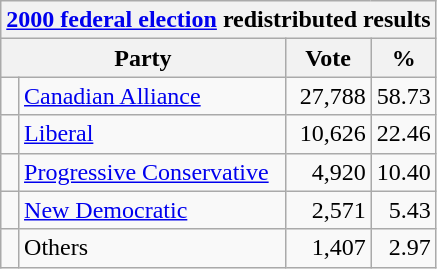<table class="wikitable">
<tr>
<th colspan="4"><a href='#'>2000 federal election</a> redistributed results</th>
</tr>
<tr>
<th bgcolor="#DDDDFF" width="130px" colspan="2">Party</th>
<th bgcolor="#DDDDFF" width="50px">Vote</th>
<th bgcolor="#DDDDFF" width="30px">%</th>
</tr>
<tr>
<td> </td>
<td><a href='#'>Canadian Alliance</a></td>
<td align=right>27,788</td>
<td align=right>58.73</td>
</tr>
<tr>
<td> </td>
<td><a href='#'>Liberal</a></td>
<td align=right>10,626</td>
<td align=right>22.46</td>
</tr>
<tr>
<td> </td>
<td><a href='#'>Progressive Conservative</a></td>
<td align=right>4,920</td>
<td align=right>10.40</td>
</tr>
<tr>
<td> </td>
<td><a href='#'>New Democratic</a></td>
<td align=right>2,571</td>
<td align=right>5.43</td>
</tr>
<tr>
<td> </td>
<td>Others</td>
<td align=right>1,407</td>
<td align=right>2.97</td>
</tr>
</table>
